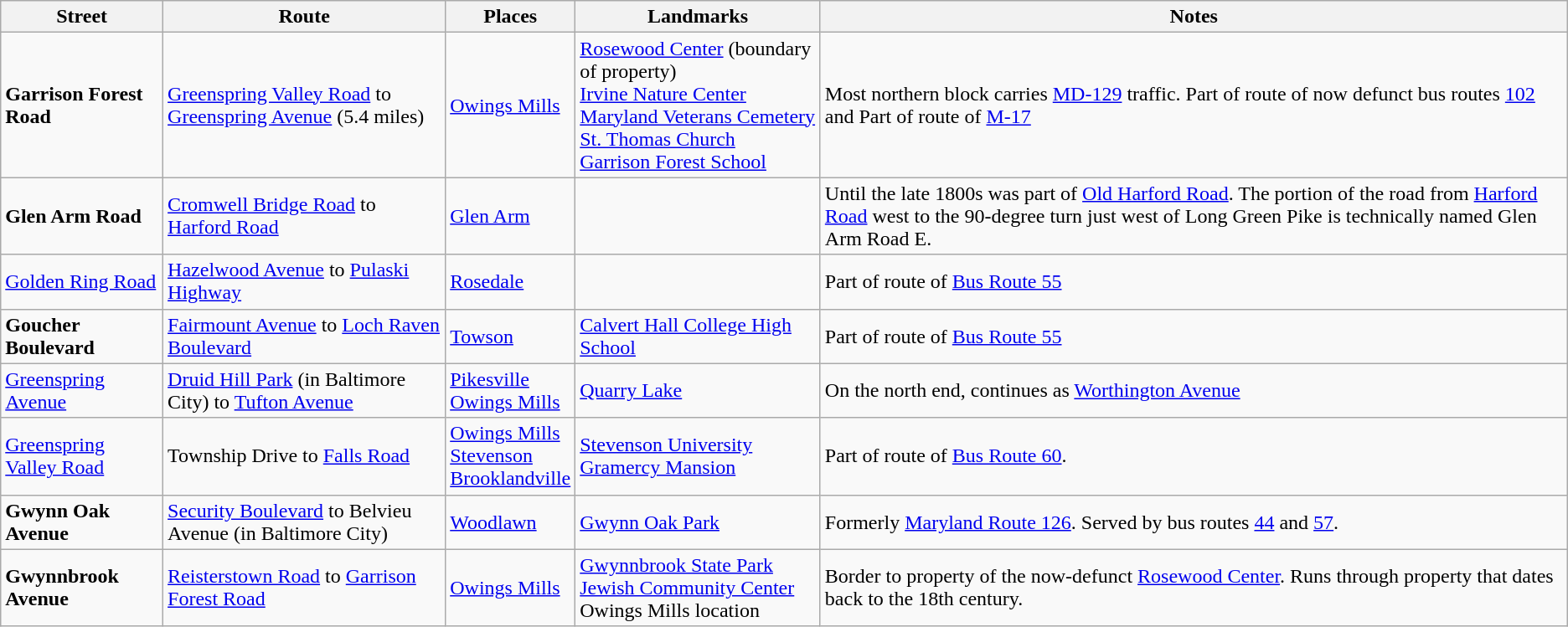<table class="wikitable">
<tr>
<th>Street</th>
<th>Route</th>
<th>Places</th>
<th>Landmarks</th>
<th>Notes</th>
</tr>
<tr>
<td><strong>Garrison Forest Road</strong></td>
<td><a href='#'>Greenspring Valley Road</a> to <a href='#'>Greenspring Avenue</a> (5.4 miles)</td>
<td><a href='#'>Owings Mills</a></td>
<td><a href='#'>Rosewood Center</a> (boundary of property)<br><a href='#'>Irvine Nature Center</a><br><a href='#'>Maryland Veterans Cemetery</a><br><a href='#'>St. Thomas Church</a><br><a href='#'>Garrison Forest School</a></td>
<td>Most northern block carries <a href='#'>MD-129</a> traffic. Part of route of now defunct bus routes <a href='#'>102</a> and Part of route of <a href='#'>M-17</a></td>
</tr>
<tr>
<td><strong>Glen Arm Road</strong></td>
<td><a href='#'>Cromwell Bridge Road</a> to <a href='#'>Harford Road</a></td>
<td><a href='#'>Glen Arm</a></td>
<td></td>
<td>Until the late 1800s was part of <a href='#'>Old Harford Road</a>. The portion of the road from <a href='#'>Harford Road</a> west to the 90-degree turn just west of Long Green Pike is technically named Glen Arm Road E.</td>
</tr>
<tr>
<td><a href='#'>Golden Ring Road</a></td>
<td><a href='#'>Hazelwood Avenue</a> to <a href='#'>Pulaski Highway</a></td>
<td><a href='#'>Rosedale</a></td>
<td></td>
<td>Part of route of <a href='#'>Bus Route 55</a></td>
</tr>
<tr>
<td><strong>Goucher Boulevard</strong></td>
<td><a href='#'>Fairmount Avenue</a> to <a href='#'>Loch Raven Boulevard</a></td>
<td><a href='#'>Towson</a></td>
<td><a href='#'>Calvert Hall College High School</a></td>
<td>Part of route of <a href='#'>Bus Route 55</a></td>
</tr>
<tr>
<td><a href='#'>Greenspring Avenue</a></td>
<td><a href='#'>Druid Hill Park</a> (in Baltimore City) to <a href='#'>Tufton Avenue</a></td>
<td><a href='#'>Pikesville</a><br><a href='#'>Owings Mills</a></td>
<td><a href='#'>Quarry Lake</a></td>
<td>On the north end, continues as <a href='#'>Worthington Avenue</a></td>
</tr>
<tr>
<td><a href='#'>Greenspring Valley Road</a></td>
<td>Township Drive to <a href='#'>Falls Road</a></td>
<td><a href='#'>Owings Mills</a><br><a href='#'>Stevenson</a><br><a href='#'>Brooklandville</a></td>
<td><a href='#'>Stevenson University</a><br><a href='#'>Gramercy Mansion</a></td>
<td>Part of route of <a href='#'>Bus Route 60</a>.</td>
</tr>
<tr>
<td><strong>Gwynn Oak Avenue</strong></td>
<td><a href='#'>Security Boulevard</a> to Belvieu Avenue (in Baltimore City)</td>
<td><a href='#'>Woodlawn</a></td>
<td><a href='#'>Gwynn Oak Park</a></td>
<td>Formerly <a href='#'>Maryland Route 126</a>. Served by bus routes <a href='#'>44</a> and <a href='#'>57</a>.</td>
</tr>
<tr>
<td><strong>Gwynnbrook Avenue</strong></td>
<td><a href='#'>Reisterstown Road</a> to <a href='#'>Garrison Forest Road</a></td>
<td><a href='#'>Owings Mills</a></td>
<td><a href='#'>Gwynnbrook State Park</a><br><a href='#'>Jewish Community Center</a> Owings Mills location</td>
<td>Border to property of the now-defunct <a href='#'>Rosewood Center</a>. Runs through property that dates back to the 18th century.</td>
</tr>
</table>
